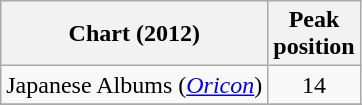<table class="wikitable sortable">
<tr>
<th>Chart (2012)</th>
<th>Peak<br>position</th>
</tr>
<tr>
<td>Japanese Albums (<em><a href='#'>Oricon</a></em>)</td>
<td style="text-align:center;">14</td>
</tr>
<tr>
</tr>
</table>
